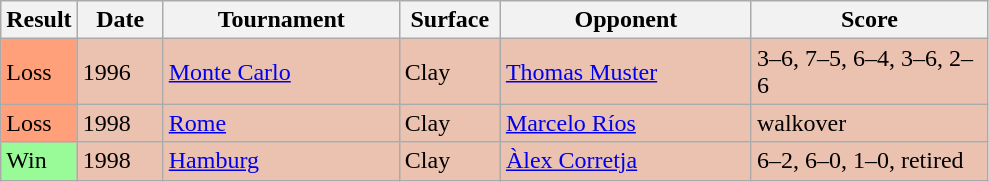<table class="sortable wikitable">
<tr>
<th style="width:40px">Result</th>
<th style="width:50px">Date</th>
<th style="width:150px">Tournament</th>
<th style="width:60px">Surface</th>
<th style="width:160px">Opponent</th>
<th style="width:150px" class="unsortable">Score</th>
</tr>
<tr bgcolor="#EBC2AF">
<td style="background:#ffa07a;">Loss</td>
<td>1996</td>
<td><a href='#'>Monte Carlo</a></td>
<td>Clay</td>
<td> <a href='#'>Thomas Muster</a></td>
<td>3–6, 7–5, 6–4, 3–6, 2–6</td>
</tr>
<tr bgcolor="#EBC2AF">
<td style="background:#ffa07a;">Loss</td>
<td>1998</td>
<td><a href='#'>Rome</a></td>
<td>Clay</td>
<td> <a href='#'>Marcelo Ríos</a></td>
<td>walkover</td>
</tr>
<tr bgcolor="#EBC2AF">
<td style="background:#98fb98;">Win</td>
<td>1998</td>
<td><a href='#'>Hamburg</a></td>
<td>Clay</td>
<td> <a href='#'>Àlex Corretja</a></td>
<td>6–2, 6–0, 1–0, retired</td>
</tr>
</table>
